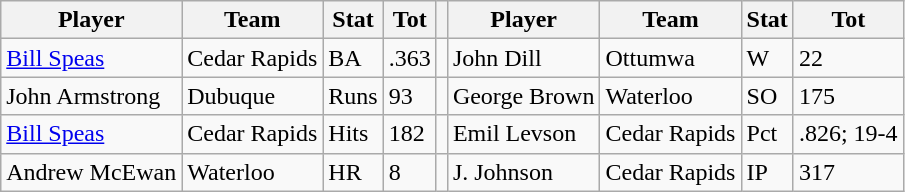<table class="wikitable">
<tr>
<th>Player</th>
<th>Team</th>
<th>Stat</th>
<th>Tot</th>
<th></th>
<th>Player</th>
<th>Team</th>
<th>Stat</th>
<th>Tot</th>
</tr>
<tr>
<td><a href='#'>Bill Speas </a></td>
<td>Cedar Rapids</td>
<td>BA</td>
<td>.363</td>
<td></td>
<td>John Dill</td>
<td>Ottumwa</td>
<td>W</td>
<td>22</td>
</tr>
<tr>
<td>John Armstrong</td>
<td>Dubuque</td>
<td>Runs</td>
<td>93</td>
<td></td>
<td>George Brown</td>
<td>Waterloo</td>
<td>SO</td>
<td>175</td>
</tr>
<tr>
<td><a href='#'>Bill Speas</a></td>
<td>Cedar Rapids</td>
<td>Hits</td>
<td>182</td>
<td></td>
<td>Emil Levson</td>
<td>Cedar Rapids</td>
<td>Pct</td>
<td>.826; 19-4</td>
</tr>
<tr>
<td>Andrew McEwan</td>
<td>Waterloo</td>
<td>HR</td>
<td>8</td>
<td></td>
<td>J. Johnson</td>
<td>Cedar Rapids</td>
<td>IP</td>
<td>317</td>
</tr>
</table>
